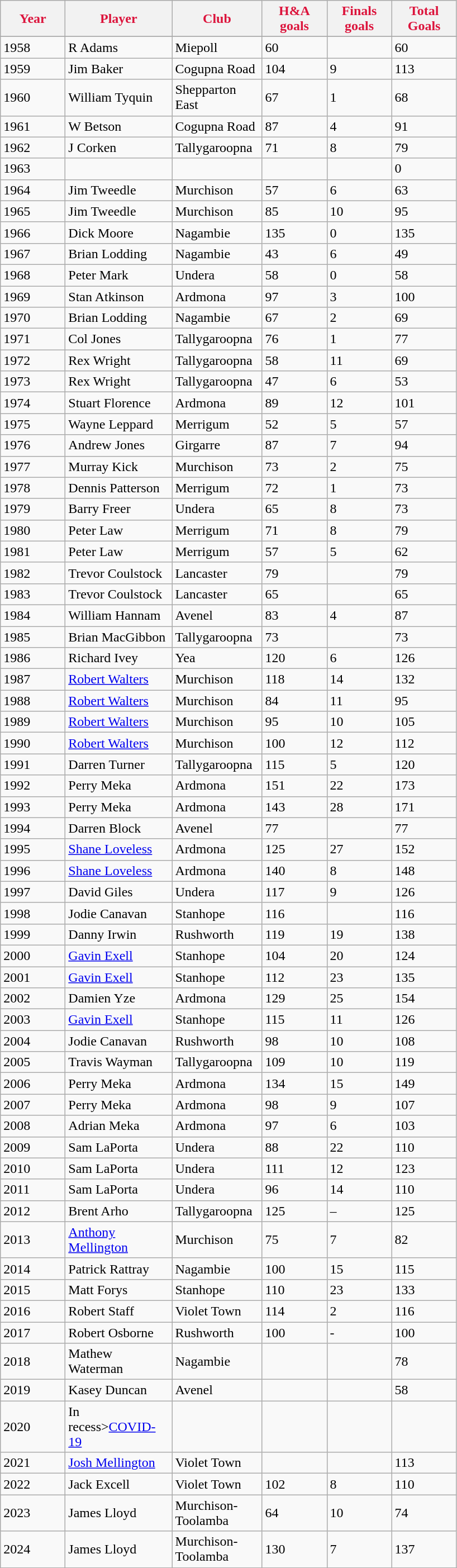<table class="wikitable">
<tr>
<th style="color:crimson" width="70">Year</th>
<th style="color:crimson" width="120">Player</th>
<th style="color:crimson" width="100">Club</th>
<th style="color:crimson" width="70">H&A goals</th>
<th style="color:crimson" width="70">Finals goals</th>
<th style="color:crimson" width="70">Total Goals</th>
</tr>
<tr>
</tr>
<tr>
<td>1958</td>
<td>R Adams</td>
<td>Miepoll</td>
<td>60</td>
<td></td>
<td>60</td>
</tr>
<tr>
<td>1959</td>
<td>Jim Baker</td>
<td>Cogupna Road</td>
<td>104</td>
<td>9</td>
<td>113</td>
</tr>
<tr>
<td>1960</td>
<td>William Tyquin</td>
<td>Shepparton East</td>
<td>67</td>
<td>1</td>
<td>68</td>
</tr>
<tr>
<td>1961</td>
<td>W Betson</td>
<td>Cogupna Road</td>
<td>87</td>
<td>4</td>
<td>91</td>
</tr>
<tr>
<td>1962</td>
<td>J Corken</td>
<td>Tallygaroopna</td>
<td>71</td>
<td>8</td>
<td>79</td>
</tr>
<tr>
<td>1963</td>
<td></td>
<td></td>
<td></td>
<td></td>
<td>0</td>
</tr>
<tr>
<td>1964</td>
<td>Jim Tweedle</td>
<td>Murchison</td>
<td>57</td>
<td>6</td>
<td>63</td>
</tr>
<tr>
<td>1965</td>
<td>Jim Tweedle</td>
<td>Murchison</td>
<td>85</td>
<td>10</td>
<td>95</td>
</tr>
<tr>
<td>1966</td>
<td>Dick Moore</td>
<td>Nagambie</td>
<td>135</td>
<td>0</td>
<td>135</td>
</tr>
<tr>
<td>1967</td>
<td>Brian Lodding</td>
<td>Nagambie</td>
<td>43</td>
<td>6</td>
<td>49</td>
</tr>
<tr>
<td>1968</td>
<td>Peter Mark</td>
<td>Undera</td>
<td>58</td>
<td>0</td>
<td>58</td>
</tr>
<tr>
<td>1969</td>
<td>Stan Atkinson</td>
<td>Ardmona</td>
<td>97</td>
<td>3</td>
<td>100</td>
</tr>
<tr>
<td>1970</td>
<td>Brian Lodding</td>
<td>Nagambie</td>
<td>67</td>
<td>2</td>
<td>69</td>
</tr>
<tr>
<td>1971</td>
<td>Col Jones</td>
<td>Tallygaroopna</td>
<td>76</td>
<td>1</td>
<td>77</td>
</tr>
<tr>
<td>1972</td>
<td>Rex Wright</td>
<td>Tallygaroopna</td>
<td>58</td>
<td>11</td>
<td>69</td>
</tr>
<tr>
<td>1973</td>
<td>Rex Wright</td>
<td>Tallygaroopna</td>
<td>47</td>
<td>6</td>
<td>53</td>
</tr>
<tr>
<td>1974</td>
<td>Stuart Florence</td>
<td>Ardmona</td>
<td>89</td>
<td>12</td>
<td>101</td>
</tr>
<tr>
<td>1975</td>
<td>Wayne Leppard</td>
<td>Merrigum</td>
<td>52</td>
<td>5</td>
<td>57</td>
</tr>
<tr>
<td>1976</td>
<td>Andrew Jones</td>
<td>Girgarre</td>
<td>87</td>
<td>7</td>
<td>94</td>
</tr>
<tr>
<td>1977</td>
<td>Murray Kick</td>
<td>Murchison</td>
<td>73</td>
<td>2</td>
<td>75</td>
</tr>
<tr>
<td>1978</td>
<td>Dennis Patterson</td>
<td>Merrigum</td>
<td>72</td>
<td>1</td>
<td>73</td>
</tr>
<tr>
<td>1979</td>
<td>Barry Freer</td>
<td>Undera</td>
<td>65</td>
<td>8</td>
<td>73</td>
</tr>
<tr>
<td>1980</td>
<td>Peter Law</td>
<td>Merrigum</td>
<td>71</td>
<td>8</td>
<td>79</td>
</tr>
<tr>
<td>1981</td>
<td>Peter Law</td>
<td>Merrigum</td>
<td>57</td>
<td>5</td>
<td>62</td>
</tr>
<tr>
<td>1982</td>
<td>Trevor Coulstock</td>
<td>Lancaster</td>
<td>79</td>
<td></td>
<td>79</td>
</tr>
<tr>
<td>1983</td>
<td>Trevor Coulstock</td>
<td>Lancaster</td>
<td>65</td>
<td></td>
<td>65</td>
</tr>
<tr>
<td>1984</td>
<td>William Hannam</td>
<td>Avenel</td>
<td>83</td>
<td>4</td>
<td>87</td>
</tr>
<tr>
<td>1985</td>
<td>Brian MacGibbon</td>
<td>Tallygaroopna</td>
<td>73</td>
<td></td>
<td>73</td>
</tr>
<tr>
<td>1986</td>
<td>Richard Ivey</td>
<td>Yea</td>
<td>120</td>
<td>6</td>
<td>126</td>
</tr>
<tr>
<td>1987</td>
<td><a href='#'>Robert Walters</a></td>
<td>Murchison</td>
<td>118</td>
<td>14</td>
<td>132</td>
</tr>
<tr>
<td>1988</td>
<td><a href='#'>Robert Walters</a></td>
<td>Murchison</td>
<td>84</td>
<td>11</td>
<td>95</td>
</tr>
<tr>
<td>1989</td>
<td><a href='#'>Robert Walters</a></td>
<td>Murchison</td>
<td>95</td>
<td>10</td>
<td>105</td>
</tr>
<tr>
<td>1990</td>
<td><a href='#'>Robert Walters</a></td>
<td>Murchison</td>
<td>100</td>
<td>12</td>
<td>112</td>
</tr>
<tr>
<td>1991</td>
<td>Darren Turner</td>
<td>Tallygaroopna</td>
<td>115</td>
<td>5</td>
<td>120</td>
</tr>
<tr>
<td>1992</td>
<td>Perry Meka</td>
<td>Ardmona</td>
<td>151</td>
<td>22</td>
<td>173</td>
</tr>
<tr>
<td>1993</td>
<td>Perry Meka</td>
<td>Ardmona</td>
<td>143</td>
<td>28</td>
<td>171</td>
</tr>
<tr>
<td>1994</td>
<td>Darren Block</td>
<td>Avenel</td>
<td>77</td>
<td></td>
<td>77</td>
</tr>
<tr>
<td>1995</td>
<td><a href='#'>Shane Loveless</a></td>
<td>Ardmona</td>
<td>125</td>
<td>27</td>
<td>152</td>
</tr>
<tr>
<td>1996</td>
<td><a href='#'>Shane Loveless</a></td>
<td>Ardmona</td>
<td>140</td>
<td>8</td>
<td>148</td>
</tr>
<tr>
<td>1997</td>
<td>David Giles</td>
<td>Undera</td>
<td>117</td>
<td>9</td>
<td>126</td>
</tr>
<tr>
<td>1998</td>
<td>Jodie Canavan</td>
<td>Stanhope</td>
<td>116</td>
<td></td>
<td>116</td>
</tr>
<tr>
<td>1999</td>
<td>Danny Irwin</td>
<td>Rushworth</td>
<td>119</td>
<td>19</td>
<td>138</td>
</tr>
<tr>
<td>2000</td>
<td><a href='#'>Gavin Exell</a></td>
<td>Stanhope</td>
<td>104</td>
<td>20</td>
<td>124</td>
</tr>
<tr>
<td>2001</td>
<td><a href='#'>Gavin Exell</a></td>
<td>Stanhope</td>
<td>112</td>
<td>23</td>
<td>135</td>
</tr>
<tr>
<td>2002</td>
<td>Damien Yze</td>
<td>Ardmona</td>
<td>129</td>
<td>25</td>
<td>154</td>
</tr>
<tr>
<td>2003</td>
<td><a href='#'>Gavin Exell</a></td>
<td>Stanhope</td>
<td>115</td>
<td>11</td>
<td>126</td>
</tr>
<tr>
<td>2004</td>
<td>Jodie Canavan</td>
<td>Rushworth</td>
<td>98</td>
<td>10</td>
<td>108</td>
</tr>
<tr>
<td>2005</td>
<td>Travis Wayman</td>
<td>Tallygaroopna</td>
<td>109</td>
<td>10</td>
<td>119</td>
</tr>
<tr>
<td>2006</td>
<td>Perry Meka</td>
<td>Ardmona</td>
<td>134</td>
<td>15</td>
<td>149</td>
</tr>
<tr>
<td>2007</td>
<td>Perry Meka</td>
<td>Ardmona</td>
<td>98</td>
<td>9</td>
<td>107</td>
</tr>
<tr>
<td>2008</td>
<td>Adrian Meka</td>
<td>Ardmona</td>
<td>97</td>
<td>6</td>
<td>103</td>
</tr>
<tr>
<td>2009</td>
<td>Sam LaPorta</td>
<td>Undera</td>
<td>88</td>
<td>22</td>
<td>110</td>
</tr>
<tr>
<td>2010</td>
<td>Sam LaPorta</td>
<td>Undera</td>
<td>111</td>
<td>12</td>
<td>123</td>
</tr>
<tr>
<td>2011</td>
<td>Sam LaPorta</td>
<td>Undera</td>
<td>96</td>
<td>14</td>
<td>110</td>
</tr>
<tr>
<td>2012</td>
<td>Brent Arho</td>
<td>Tallygaroopna</td>
<td>125</td>
<td>–</td>
<td>125</td>
</tr>
<tr>
<td>2013</td>
<td><a href='#'>Anthony Mellington</a></td>
<td>Murchison</td>
<td>75</td>
<td>7</td>
<td>82</td>
</tr>
<tr>
<td>2014</td>
<td>Patrick Rattray</td>
<td>Nagambie</td>
<td>100</td>
<td>15</td>
<td>115</td>
</tr>
<tr>
<td>2015</td>
<td>Matt Forys</td>
<td>Stanhope</td>
<td>110</td>
<td>23</td>
<td>133</td>
</tr>
<tr>
<td>2016</td>
<td>Robert Staff</td>
<td>Violet Town</td>
<td>114</td>
<td>2</td>
<td>116</td>
</tr>
<tr>
<td>2017</td>
<td>Robert Osborne</td>
<td>Rushworth</td>
<td>100</td>
<td>-</td>
<td>100</td>
</tr>
<tr>
<td>2018</td>
<td>Mathew Waterman</td>
<td>Nagambie</td>
<td></td>
<td></td>
<td>78</td>
</tr>
<tr>
<td>2019</td>
<td>Kasey Duncan</td>
<td>Avenel</td>
<td></td>
<td></td>
<td>58</td>
</tr>
<tr>
<td>2020</td>
<td>In recess><a href='#'>COVID-19</a></td>
<td></td>
<td></td>
<td></td>
<td></td>
</tr>
<tr>
<td>2021</td>
<td><a href='#'>Josh Mellington</a></td>
<td>Violet Town</td>
<td></td>
<td></td>
<td>113</td>
</tr>
<tr>
<td>2022</td>
<td>Jack Excell</td>
<td>Violet Town</td>
<td>102</td>
<td>8</td>
<td>110</td>
</tr>
<tr>
<td>2023</td>
<td>James Lloyd</td>
<td>Murchison-Toolamba</td>
<td>64</td>
<td>10</td>
<td>74</td>
</tr>
<tr>
<td>2024</td>
<td>James Lloyd</td>
<td>Murchison-Toolamba</td>
<td>130</td>
<td>7</td>
<td>137</td>
</tr>
<tr>
</tr>
</table>
